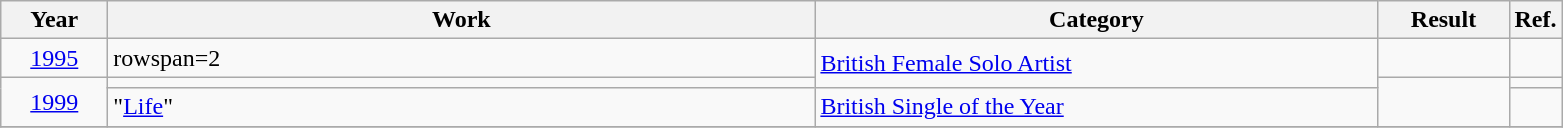<table class="wikitable sortable">
<tr>
<th scope="col" style="width:4em;">Year</th>
<th scope="col" style="width:29em;">Work</th>
<th scope="col" style="width:23em;">Category</th>
<th scope="col" style="width:5em;">Result</th>
<th class=unsortable>Ref.</th>
</tr>
<tr>
<td style="text-align:center;"><a href='#'>1995</a></td>
<td>rowspan=2 </td>
<td rowspan=2><a href='#'>British Female Solo Artist</a></td>
<td></td>
<td style="text-align:center;"></td>
</tr>
<tr>
<td rowspan="2" style="text-align:center;"><a href='#'>1999</a></td>
<td></td>
<td rowspan="2" style="text-align:center;"></td>
</tr>
<tr>
<td>"<a href='#'>Life</a>"</td>
<td><a href='#'>British Single of the Year</a></td>
<td></td>
</tr>
<tr>
</tr>
</table>
